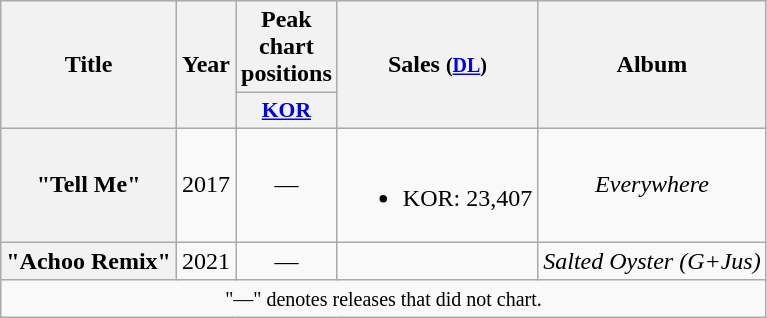<table class="wikitable plainrowheaders" style="text-align:center;">
<tr>
<th scope="col" rowspan="2">Title</th>
<th scope="col" rowspan="2">Year</th>
<th scope="col" colspan="1">Peak chart positions</th>
<th scope="col" rowspan="2">Sales <small>(<a href='#'>DL</a>)</small></th>
<th scope="col" rowspan="2">Album</th>
</tr>
<tr>
<th scope="col" style="width:3.5em;font-size:90%;"><a href='#'>KOR</a><br></th>
</tr>
<tr>
<th scope="row">"Tell Me"<br></th>
<td>2017</td>
<td>—</td>
<td><br><ul><li>KOR: 23,407</li></ul></td>
<td><em>Everywhere</em></td>
</tr>
<tr>
<th scope="row">"Achoo Remix"<br></th>
<td>2021</td>
<td>—</td>
<td></td>
<td><em>Salted Oyster (G+Jus)</em></td>
</tr>
<tr>
<td colspan="5" align="center"><small>"—" denotes releases that did not chart.</small></td>
</tr>
</table>
